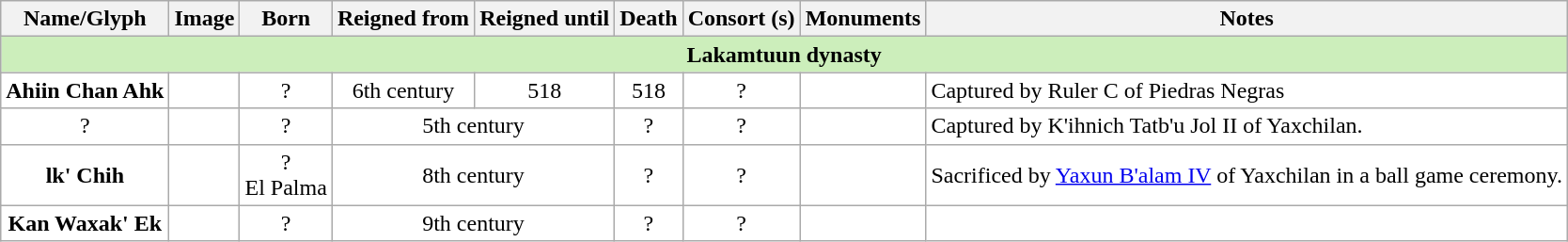<table class="wikitable">
<tr>
<th>Name/Glyph</th>
<th>Image</th>
<th>Born</th>
<th>Reigned from</th>
<th>Reigned until</th>
<th>Death</th>
<th>Consort (s)</th>
<th>Monuments</th>
<th>Notes</th>
</tr>
<tr bgcolor=#ceb>
<td align="center" colspan="9"><strong>Lakamtuun dynasty</strong></td>
</tr>
<tr bgcolor=#fff>
<td align="center"><strong>Ahiin Chan Ahk</strong></td>
<td align="center"></td>
<td align="center">?</td>
<td align="center">6th century</td>
<td align="center">518</td>
<td align="center">518</td>
<td align="center">?</td>
<td align="center"></td>
<td>Captured by Ruler C of Piedras Negras</td>
</tr>
<tr bgcolor="#fff">
<td align="center">?</td>
<td align="center"></td>
<td align="center">?</td>
<td colspan="2" align="center">5th century</td>
<td align="center">?</td>
<td align="center">?</td>
<td align="center"></td>
<td>Captured by K'ihnich Tatb'u Jol II of Yaxchilan.</td>
</tr>
<tr bgcolor="#fff">
<td align="center"><strong>lk' Chih</strong></td>
<td align="center"></td>
<td align="center">?<br>El Palma</td>
<td colspan="2" align="center">8th century</td>
<td align="center">?</td>
<td align="center">?</td>
<td align="center"></td>
<td>Sacrificed by <a href='#'>Yaxun B'alam IV</a> of Yaxchilan in a ball game ceremony.</td>
</tr>
<tr bgcolor="#fff">
<td align="center"><strong>Kan Waxak' Ek</strong></td>
<td align="center"></td>
<td align="center">?</td>
<td colspan="2" align="center">9th century</td>
<td align="center">?</td>
<td align="center">?</td>
<td align="center"></td>
<td></td>
</tr>
</table>
